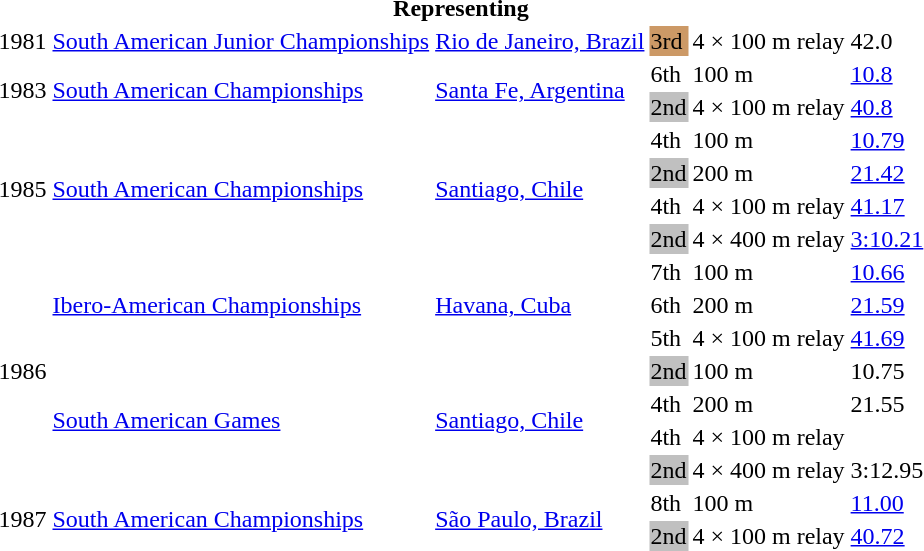<table>
<tr>
<th colspan="6">Representing </th>
</tr>
<tr>
<td>1981</td>
<td><a href='#'>South American Junior Championships</a></td>
<td><a href='#'>Rio de Janeiro, Brazil</a></td>
<td bgcolor=cc9966>3rd</td>
<td>4 × 100 m relay</td>
<td>42.0</td>
</tr>
<tr>
<td rowspan=2>1983</td>
<td rowspan=2><a href='#'>South American Championships</a></td>
<td rowspan=2><a href='#'>Santa Fe, Argentina</a></td>
<td>6th</td>
<td>100 m</td>
<td><a href='#'>10.8</a></td>
</tr>
<tr>
<td bgcolor=silver>2nd</td>
<td>4 × 100 m relay</td>
<td><a href='#'>40.8</a></td>
</tr>
<tr>
<td rowspan=4>1985</td>
<td rowspan=4><a href='#'>South American Championships</a></td>
<td rowspan=4><a href='#'>Santiago, Chile</a></td>
<td>4th</td>
<td>100 m</td>
<td><a href='#'>10.79</a></td>
</tr>
<tr>
<td bgcolor=silver>2nd</td>
<td>200 m</td>
<td><a href='#'>21.42</a></td>
</tr>
<tr>
<td>4th</td>
<td>4 × 100 m relay</td>
<td><a href='#'>41.17</a></td>
</tr>
<tr>
<td bgcolor=silver>2nd</td>
<td>4 × 400 m relay</td>
<td><a href='#'>3:10.21</a></td>
</tr>
<tr>
<td rowspan=7>1986</td>
<td rowspan=3><a href='#'>Ibero-American Championships</a></td>
<td rowspan=3><a href='#'>Havana, Cuba</a></td>
<td>7th</td>
<td>100 m</td>
<td><a href='#'>10.66</a></td>
</tr>
<tr>
<td>6th</td>
<td>200 m</td>
<td><a href='#'>21.59</a></td>
</tr>
<tr>
<td>5th</td>
<td>4 × 100 m relay</td>
<td><a href='#'>41.69</a></td>
</tr>
<tr>
<td rowspan=4><a href='#'>South American Games</a></td>
<td rowspan=4><a href='#'>Santiago, Chile</a></td>
<td bgcolor=silver>2nd</td>
<td>100 m</td>
<td>10.75</td>
</tr>
<tr>
<td>4th</td>
<td>200 m</td>
<td>21.55</td>
</tr>
<tr>
<td>4th</td>
<td>4 × 100 m relay</td>
<td></td>
</tr>
<tr>
<td bgcolor=silver>2nd</td>
<td>4 × 400 m relay</td>
<td>3:12.95</td>
</tr>
<tr>
<td rowspan=2>1987</td>
<td rowspan=2><a href='#'>South American Championships</a></td>
<td rowspan=2><a href='#'>São Paulo, Brazil</a></td>
<td>8th</td>
<td>100 m</td>
<td><a href='#'>11.00</a></td>
</tr>
<tr>
<td bgcolor=silver>2nd</td>
<td>4 × 100 m relay</td>
<td><a href='#'>40.72</a></td>
</tr>
</table>
